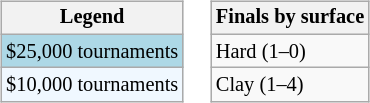<table>
<tr valign=top>
<td><br><table class=wikitable style="font-size:85%">
<tr>
<th>Legend</th>
</tr>
<tr style="background:lightblue;">
<td>$25,000 tournaments</td>
</tr>
<tr style="background:#f0f8ff;">
<td>$10,000 tournaments</td>
</tr>
</table>
</td>
<td><br><table class=wikitable style="font-size:85%">
<tr>
<th>Finals by surface</th>
</tr>
<tr>
<td>Hard (1–0)</td>
</tr>
<tr>
<td>Clay (1–4)</td>
</tr>
</table>
</td>
</tr>
</table>
